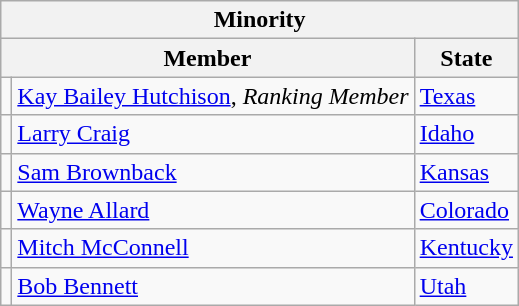<table class=wikitable>
<tr>
<th colspan=3>Minority</th>
</tr>
<tr>
<th colspan=2>Member</th>
<th>State</th>
</tr>
<tr>
<td></td>
<td><a href='#'>Kay Bailey Hutchison</a>, <em>Ranking Member</em></td>
<td><a href='#'>Texas</a></td>
</tr>
<tr>
<td></td>
<td><a href='#'>Larry Craig</a></td>
<td><a href='#'>Idaho</a></td>
</tr>
<tr>
<td></td>
<td><a href='#'>Sam Brownback</a></td>
<td><a href='#'>Kansas</a></td>
</tr>
<tr>
<td></td>
<td><a href='#'>Wayne Allard</a></td>
<td><a href='#'>Colorado</a></td>
</tr>
<tr>
<td></td>
<td><a href='#'>Mitch McConnell</a></td>
<td><a href='#'>Kentucky</a></td>
</tr>
<tr>
<td></td>
<td><a href='#'>Bob Bennett</a></td>
<td><a href='#'>Utah</a></td>
</tr>
</table>
